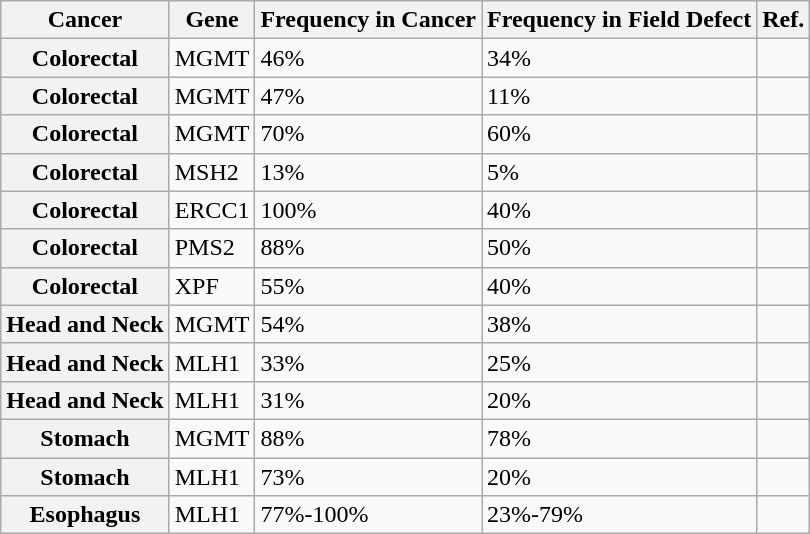<table class="wikitable sortable">
<tr>
<th>Cancer</th>
<th>Gene</th>
<th>Frequency in Cancer</th>
<th>Frequency in Field Defect</th>
<th>Ref.</th>
</tr>
<tr>
<th>Colorectal</th>
<td>MGMT</td>
<td>46%</td>
<td>34%</td>
<td></td>
</tr>
<tr>
<th>Colorectal</th>
<td>MGMT</td>
<td>47%</td>
<td>11%</td>
<td></td>
</tr>
<tr>
<th>Colorectal</th>
<td>MGMT</td>
<td>70%</td>
<td>60%</td>
<td></td>
</tr>
<tr>
<th>Colorectal</th>
<td>MSH2</td>
<td>13%</td>
<td>5%</td>
<td></td>
</tr>
<tr>
<th>Colorectal</th>
<td>ERCC1</td>
<td>100%</td>
<td>40%</td>
<td></td>
</tr>
<tr>
<th>Colorectal</th>
<td>PMS2</td>
<td>88%</td>
<td>50%</td>
<td></td>
</tr>
<tr>
<th>Colorectal</th>
<td>XPF</td>
<td>55%</td>
<td>40%</td>
<td></td>
</tr>
<tr>
<th>Head and Neck</th>
<td>MGMT</td>
<td>54%</td>
<td>38%</td>
<td></td>
</tr>
<tr>
<th>Head and Neck</th>
<td>MLH1</td>
<td>33%</td>
<td>25%</td>
<td></td>
</tr>
<tr>
<th>Head and Neck</th>
<td>MLH1</td>
<td>31%</td>
<td>20%</td>
<td></td>
</tr>
<tr>
<th>Stomach</th>
<td>MGMT</td>
<td>88%</td>
<td>78%</td>
<td></td>
</tr>
<tr>
<th>Stomach</th>
<td>MLH1</td>
<td>73%</td>
<td>20%</td>
<td></td>
</tr>
<tr>
<th>Esophagus</th>
<td>MLH1</td>
<td>77%-100%</td>
<td>23%-79%</td>
<td></td>
</tr>
</table>
